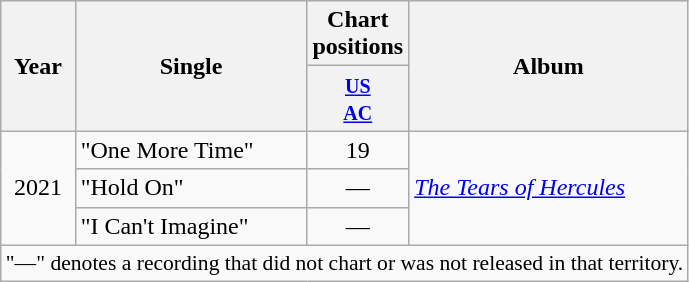<table class="wikitable">
<tr>
<th rowspan="2">Year</th>
<th rowspan="2">Single</th>
<th colspan="1">Chart positions</th>
<th rowspan="2">Album</th>
</tr>
<tr>
<th width="35"><small><a href='#'>US<br>AC</a></small><br></th>
</tr>
<tr>
<td align=center rowspan="3">2021</td>
<td>"One More Time"</td>
<td align=center>19</td>
<td rowspan="3"><em><a href='#'>The Tears of Hercules</a></em></td>
</tr>
<tr>
<td>"Hold On"</td>
<td align=center>—</td>
</tr>
<tr>
<td>"I Can't Imagine"</td>
<td align=center>—</td>
</tr>
<tr>
<td colspan="4" style="font-size:90%" align=center>"—" denotes a recording that did not chart or was not released in that territory.</td>
</tr>
</table>
